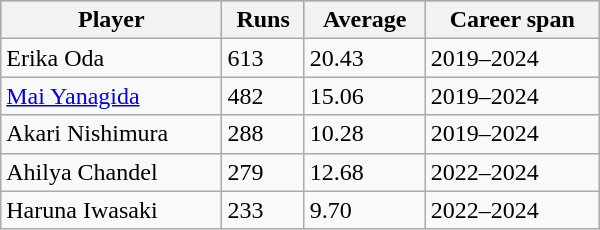<table class="wikitable"  style="width: 400px;">
<tr bgcolor=#bdb76b>
<th>Player</th>
<th>Runs</th>
<th>Average</th>
<th>Career span</th>
</tr>
<tr>
<td>Erika Oda</td>
<td>613</td>
<td>20.43</td>
<td>2019–2024</td>
</tr>
<tr>
<td><a href='#'>Mai Yanagida</a></td>
<td>482</td>
<td>15.06</td>
<td>2019–2024</td>
</tr>
<tr>
<td>Akari Nishimura</td>
<td>288</td>
<td>10.28</td>
<td>2019–2024</td>
</tr>
<tr>
<td>Ahilya Chandel</td>
<td>279</td>
<td>12.68</td>
<td>2022–2024</td>
</tr>
<tr>
<td>Haruna Iwasaki</td>
<td>233</td>
<td>9.70</td>
<td>2022–2024</td>
</tr>
</table>
